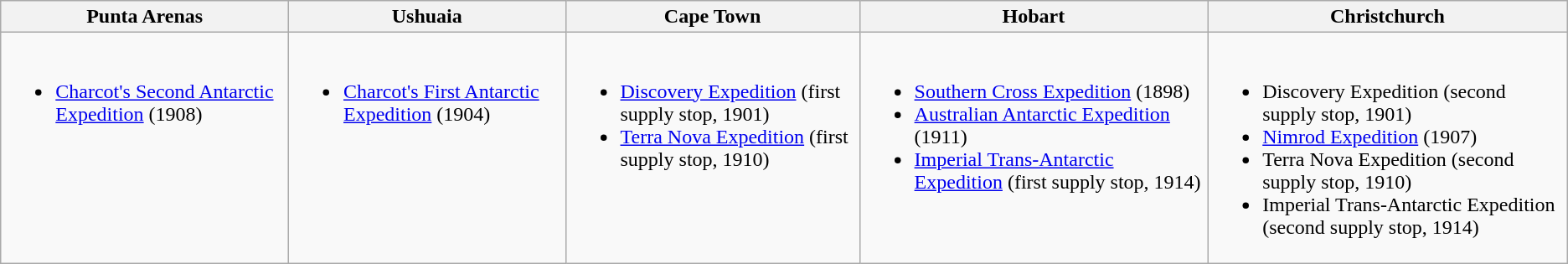<table class="wikitable"| style="vertical-align:top; horizontal-align:left">
<tr>
<th>Punta Arenas</th>
<th>Ushuaia</th>
<th>Cape Town</th>
<th>Hobart</th>
<th>Christchurch</th>
</tr>
<tr>
<td style="vertical-align:top; horizontal-align:left"><br><ul><li><a href='#'>Charcot's Second Antarctic Expedition</a> (1908)</li></ul></td>
<td style="vertical-align:top; horizontal-align:left"><br><ul><li><a href='#'>Charcot's First Antarctic Expedition</a> (1904)</li></ul></td>
<td style="vertical-align:top; horizontal-align:left"><br><ul><li><a href='#'>Discovery Expedition</a> (first supply stop, 1901)</li><li><a href='#'>Terra Nova Expedition</a> (first supply stop, 1910)</li></ul></td>
<td style="vertical-align:top; horizontal-align:left"><br><ul><li><a href='#'>Southern Cross Expedition</a> (1898)</li><li><a href='#'>Australian Antarctic Expedition</a> (1911)</li><li><a href='#'>Imperial Trans-Antarctic Expedition</a> (first supply stop, 1914)</li></ul></td>
<td style="vertical-align:top; horizontal-align:left"><br><ul><li>Discovery Expedition (second supply stop, 1901)</li><li><a href='#'>Nimrod Expedition</a> (1907)</li><li>Terra Nova Expedition (second supply stop, 1910)</li><li>Imperial Trans-Antarctic Expedition (second supply stop, 1914)</li></ul></td>
</tr>
</table>
